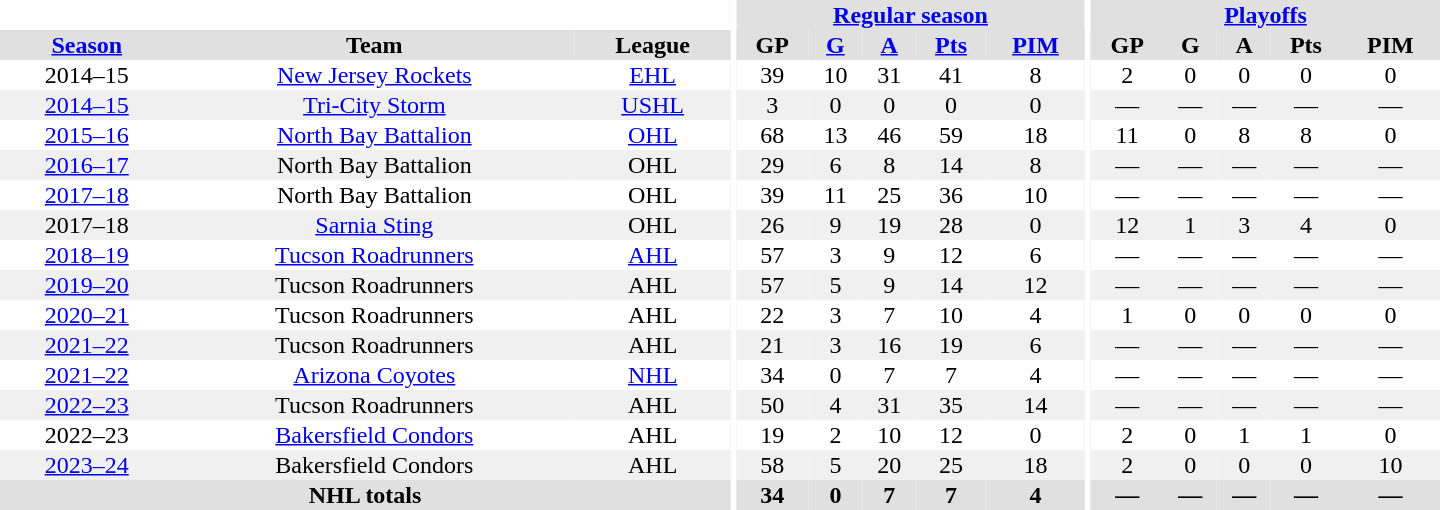<table border="0" cellpadding="1" cellspacing="0" style="text-align:center; width:60em">
<tr bgcolor="#e0e0e0">
<th colspan="3" bgcolor="#ffffff"></th>
<th rowspan="99" bgcolor="#ffffff"></th>
<th colspan="5"><a href='#'>Regular season</a></th>
<th rowspan="99" bgcolor="#ffffff"></th>
<th colspan="5"><a href='#'>Playoffs</a></th>
</tr>
<tr bgcolor="#e0e0e0">
<th><a href='#'>Season</a></th>
<th>Team</th>
<th>League</th>
<th>GP</th>
<th><a href='#'>G</a></th>
<th><a href='#'>A</a></th>
<th><a href='#'>Pts</a></th>
<th><a href='#'>PIM</a></th>
<th>GP</th>
<th>G</th>
<th>A</th>
<th>Pts</th>
<th>PIM</th>
</tr>
<tr>
<td>2014–15</td>
<td><a href='#'>New Jersey Rockets</a></td>
<td><a href='#'>EHL</a></td>
<td>39</td>
<td>10</td>
<td>31</td>
<td>41</td>
<td>8</td>
<td>2</td>
<td>0</td>
<td>0</td>
<td>0</td>
<td>0</td>
</tr>
<tr bgcolor="#f0f0f0">
<td><a href='#'>2014–15</a></td>
<td><a href='#'>Tri-City Storm</a></td>
<td><a href='#'>USHL</a></td>
<td>3</td>
<td>0</td>
<td>0</td>
<td>0</td>
<td>0</td>
<td>—</td>
<td>—</td>
<td>—</td>
<td>—</td>
<td>—</td>
</tr>
<tr>
<td><a href='#'>2015–16</a></td>
<td><a href='#'>North Bay Battalion</a></td>
<td><a href='#'>OHL</a></td>
<td>68</td>
<td>13</td>
<td>46</td>
<td>59</td>
<td>18</td>
<td>11</td>
<td>0</td>
<td>8</td>
<td>8</td>
<td>0</td>
</tr>
<tr bgcolor="#f0f0f0">
<td><a href='#'>2016–17</a></td>
<td>North Bay Battalion</td>
<td>OHL</td>
<td>29</td>
<td>6</td>
<td>8</td>
<td>14</td>
<td>8</td>
<td>—</td>
<td>—</td>
<td>—</td>
<td>—</td>
<td>—</td>
</tr>
<tr>
<td><a href='#'>2017–18</a></td>
<td>North Bay Battalion</td>
<td>OHL</td>
<td>39</td>
<td>11</td>
<td>25</td>
<td>36</td>
<td>10</td>
<td>—</td>
<td>—</td>
<td>—</td>
<td>—</td>
<td>—</td>
</tr>
<tr bgcolor="#f0f0f0">
<td>2017–18</td>
<td><a href='#'>Sarnia Sting</a></td>
<td>OHL</td>
<td>26</td>
<td>9</td>
<td>19</td>
<td>28</td>
<td>0</td>
<td>12</td>
<td>1</td>
<td>3</td>
<td>4</td>
<td>0</td>
</tr>
<tr>
<td><a href='#'>2018–19</a></td>
<td><a href='#'>Tucson Roadrunners</a></td>
<td><a href='#'>AHL</a></td>
<td>57</td>
<td>3</td>
<td>9</td>
<td>12</td>
<td>6</td>
<td>—</td>
<td>—</td>
<td>—</td>
<td>—</td>
<td>—</td>
</tr>
<tr bgcolor="#f0f0f0">
<td><a href='#'>2019–20</a></td>
<td>Tucson Roadrunners</td>
<td>AHL</td>
<td>57</td>
<td>5</td>
<td>9</td>
<td>14</td>
<td>12</td>
<td>—</td>
<td>—</td>
<td>—</td>
<td>—</td>
<td>—</td>
</tr>
<tr>
<td><a href='#'>2020–21</a></td>
<td>Tucson Roadrunners</td>
<td>AHL</td>
<td>22</td>
<td>3</td>
<td>7</td>
<td>10</td>
<td>4</td>
<td>1</td>
<td>0</td>
<td>0</td>
<td>0</td>
<td>0</td>
</tr>
<tr bgcolor="#f0f0f0">
<td><a href='#'>2021–22</a></td>
<td>Tucson Roadrunners</td>
<td>AHL</td>
<td>21</td>
<td>3</td>
<td>16</td>
<td>19</td>
<td>6</td>
<td>—</td>
<td>—</td>
<td>—</td>
<td>—</td>
<td>—</td>
</tr>
<tr>
<td><a href='#'>2021–22</a></td>
<td><a href='#'>Arizona Coyotes</a></td>
<td><a href='#'>NHL</a></td>
<td>34</td>
<td>0</td>
<td>7</td>
<td>7</td>
<td>4</td>
<td>—</td>
<td>—</td>
<td>—</td>
<td>—</td>
<td>—</td>
</tr>
<tr bgcolor="#f0f0f0">
<td><a href='#'>2022–23</a></td>
<td>Tucson Roadrunners</td>
<td>AHL</td>
<td>50</td>
<td>4</td>
<td>31</td>
<td>35</td>
<td>14</td>
<td>—</td>
<td>—</td>
<td>—</td>
<td>—</td>
<td>—</td>
</tr>
<tr>
<td>2022–23</td>
<td><a href='#'>Bakersfield Condors</a></td>
<td>AHL</td>
<td>19</td>
<td>2</td>
<td>10</td>
<td>12</td>
<td>0</td>
<td>2</td>
<td>0</td>
<td>1</td>
<td>1</td>
<td>0</td>
</tr>
<tr bgcolor="#f0f0f0">
<td><a href='#'>2023–24</a></td>
<td>Bakersfield Condors</td>
<td>AHL</td>
<td>58</td>
<td>5</td>
<td>20</td>
<td>25</td>
<td>18</td>
<td>2</td>
<td>0</td>
<td>0</td>
<td>0</td>
<td>10</td>
</tr>
<tr bgcolor="#e0e0e0">
<th colspan="3">NHL totals</th>
<th>34</th>
<th>0</th>
<th>7</th>
<th>7</th>
<th>4</th>
<th>—</th>
<th>—</th>
<th>—</th>
<th>—</th>
<th>—</th>
</tr>
</table>
